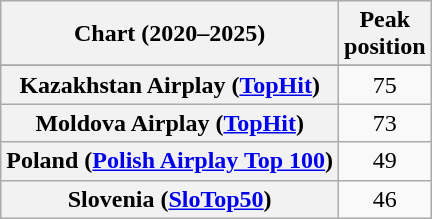<table class="wikitable sortable plainrowheaders" style="text-align:center">
<tr>
<th>Chart (2020–2025)</th>
<th>Peak<br>position</th>
</tr>
<tr>
</tr>
<tr>
<th scope="row">Kazakhstan Airplay (<a href='#'>TopHit</a>)</th>
<td>75</td>
</tr>
<tr>
<th scope="row">Moldova Airplay (<a href='#'>TopHit</a>)</th>
<td>73</td>
</tr>
<tr>
<th scope="row">Poland (<a href='#'>Polish Airplay Top 100</a>)</th>
<td>49</td>
</tr>
<tr>
<th scope="row">Slovenia (<a href='#'>SloTop50</a>)</th>
<td>46</td>
</tr>
</table>
